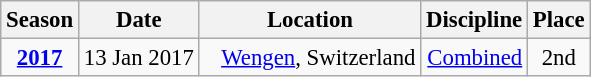<table class="wikitable" style="text-align:center; font-size:95%;">
<tr>
<th>Season</th>
<th>Date</th>
<th>Location</th>
<th>Discipline</th>
<th>Place</th>
</tr>
<tr>
<td><strong><a href='#'>2017</a></strong></td>
<td align=right>13 Jan 2017</td>
<td align=left>   <a href='#'>Wengen</a>, Switzerland</td>
<td align=right><a href='#'>Combined</a></td>
<td align=center>2nd</td>
</tr>
</table>
